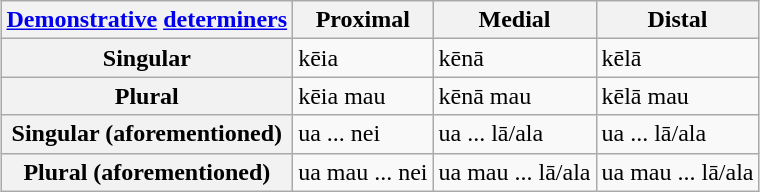<table class="wikitable" style="margin:auto;">
<tr>
<th><a href='#'>Demonstrative</a> <a href='#'>determiners</a></th>
<th>Proximal</th>
<th>Medial</th>
<th>Distal</th>
</tr>
<tr>
<th>Singular</th>
<td>kēia</td>
<td>kēnā</td>
<td>kēlā</td>
</tr>
<tr>
<th>Plural</th>
<td>kēia mau</td>
<td>kēnā mau</td>
<td>kēlā mau</td>
</tr>
<tr>
<th>Singular (aforementioned)</th>
<td>ua ... nei</td>
<td>ua ... lā/ala</td>
<td>ua ... lā/ala</td>
</tr>
<tr>
<th>Plural (aforementioned)</th>
<td>ua mau ... nei</td>
<td>ua mau ... lā/ala</td>
<td>ua mau ... lā/ala</td>
</tr>
</table>
